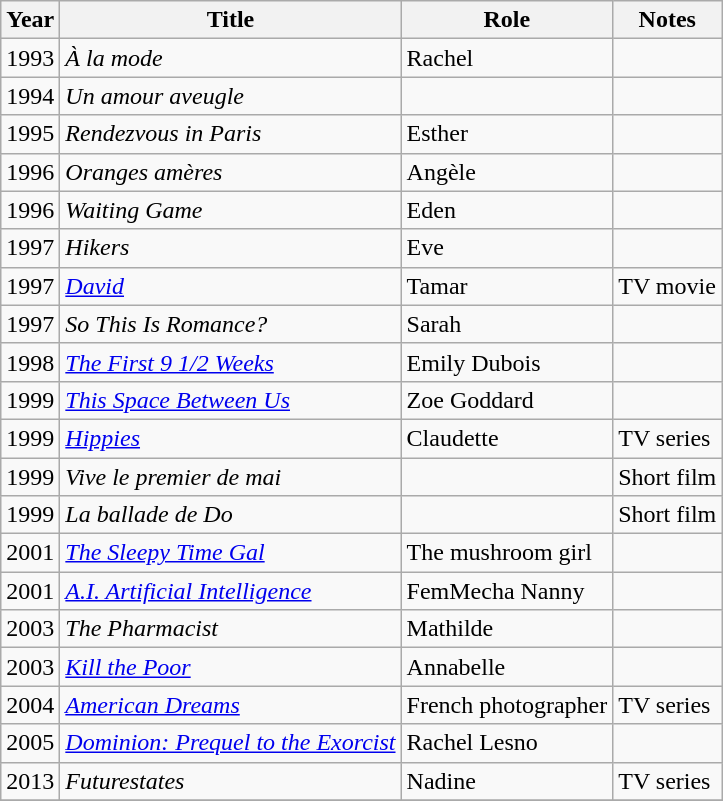<table class="wikitable sortable">
<tr>
<th>Year</th>
<th>Title</th>
<th>Role</th>
<th class="unsortable">Notes</th>
</tr>
<tr>
<td>1993</td>
<td><em>À la mode</em></td>
<td>Rachel</td>
<td></td>
</tr>
<tr>
<td>1994</td>
<td><em>Un amour aveugle</em></td>
<td></td>
<td></td>
</tr>
<tr>
<td>1995</td>
<td><em>Rendezvous in Paris</em></td>
<td>Esther</td>
<td></td>
</tr>
<tr>
<td>1996</td>
<td><em>Oranges amères</em></td>
<td>Angèle</td>
<td></td>
</tr>
<tr>
<td>1996</td>
<td><em>Waiting Game</em></td>
<td>Eden</td>
<td></td>
</tr>
<tr>
<td>1997</td>
<td><em>Hikers</em></td>
<td>Eve</td>
<td></td>
</tr>
<tr>
<td>1997</td>
<td><em><a href='#'>David</a></em></td>
<td>Tamar</td>
<td>TV movie</td>
</tr>
<tr>
<td>1997</td>
<td><em>So This Is Romance?</em></td>
<td>Sarah</td>
<td></td>
</tr>
<tr>
<td>1998</td>
<td><em><a href='#'>The First 9 1/2 Weeks</a></em></td>
<td>Emily Dubois</td>
<td></td>
</tr>
<tr>
<td>1999</td>
<td><em><a href='#'>This Space Between Us</a></em></td>
<td>Zoe Goddard</td>
<td></td>
</tr>
<tr>
<td>1999</td>
<td><em><a href='#'>Hippies</a></em></td>
<td>Claudette</td>
<td>TV series</td>
</tr>
<tr>
<td>1999</td>
<td><em>Vive le premier de mai</em></td>
<td></td>
<td>Short film</td>
</tr>
<tr>
<td>1999</td>
<td><em>La ballade de Do</em></td>
<td></td>
<td>Short film</td>
</tr>
<tr>
<td>2001</td>
<td><em><a href='#'>The Sleepy Time Gal</a></em></td>
<td>The mushroom girl</td>
<td></td>
</tr>
<tr>
<td>2001</td>
<td><em><a href='#'>A.I. Artificial Intelligence</a></em></td>
<td>FemMecha Nanny</td>
<td></td>
</tr>
<tr>
<td>2003</td>
<td><em>The Pharmacist</em></td>
<td>Mathilde</td>
<td></td>
</tr>
<tr>
<td>2003</td>
<td><em><a href='#'>Kill the Poor</a></em></td>
<td>Annabelle</td>
<td></td>
</tr>
<tr>
<td>2004</td>
<td><em><a href='#'>American Dreams</a></em></td>
<td>French photographer</td>
<td>TV series</td>
</tr>
<tr>
<td>2005</td>
<td><em><a href='#'>Dominion: Prequel to the Exorcist</a></em></td>
<td>Rachel Lesno</td>
<td></td>
</tr>
<tr>
<td>2013</td>
<td><em>Futurestates</em></td>
<td>Nadine</td>
<td>TV series</td>
</tr>
<tr>
</tr>
</table>
